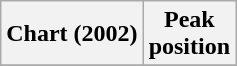<table class="wikitable sortable">
<tr>
<th align="left">Chart (2002)</th>
<th align="center">Peak<br>position</th>
</tr>
<tr>
</tr>
</table>
